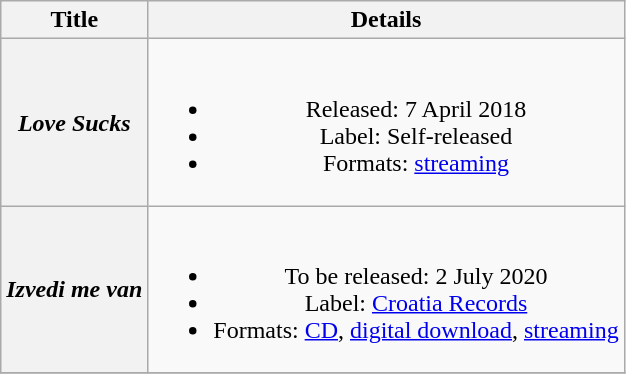<table class="wikitable plainrowheaders" style="text-align:center;">
<tr>
<th scope="col">Title</th>
<th scope="col">Details</th>
</tr>
<tr>
<th scope="row"><em>Love Sucks</em></th>
<td><br><ul><li>Released: 7 April 2018</li><li>Label: Self-released</li><li>Formats: <a href='#'>streaming</a></li></ul></td>
</tr>
<tr>
<th scope="row"><em>Izvedi me van</em></th>
<td><br><ul><li>To be released: 2 July 2020</li><li>Label: <a href='#'>Croatia Records</a></li><li>Formats: <a href='#'>CD</a>, <a href='#'>digital download</a>, <a href='#'>streaming</a></li></ul></td>
</tr>
<tr>
</tr>
</table>
